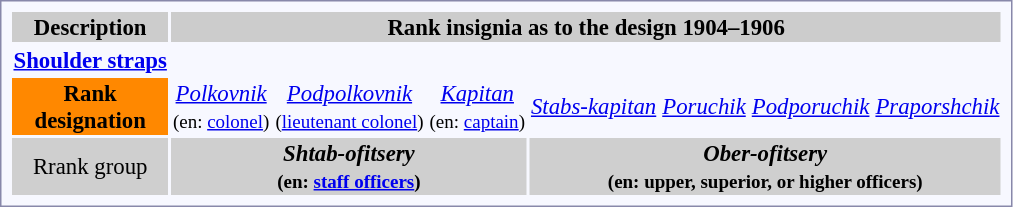<table style="border:1px solid #8888aa; background-color:#f7f8ff; padding:5px; font-size:95%; margin: 12px 12px 12px 12px;">
<tr bgcolor="#CCCCCC">
<th>Description</th>
<th colspan=7>Rank insignia as to the design 1904–1906</th>
</tr>
<tr align="center">
<th><a href='#'>Shoulder straps</a></th>
<th></th>
<th></th>
<th></th>
<th></th>
<th></th>
<th></th>
<th></th>
</tr>
<tr align="center">
<th style="background:#ff8800; color:black;">Rank<br>designation</th>
<td><em><a href='#'>Polkovnik</a></em> <br><small>(en: <a href='#'>colonel</a>)</small></td>
<td><em><a href='#'>Podpolkovnik</a></em> <br><small>(<a href='#'>lieutenant colonel</a>)</small></td>
<td><em><a href='#'>Kapitan</a></em> <br><small>(en: <a href='#'>captain</a>)</small></td>
<td><a href='#'><em>Stabs-kapitan</em></a></td>
<td><em><a href='#'>Poruchik</a></em></td>
<td><em><a href='#'>Podporuchik</a></em></td>
<td><em><a href='#'>Praporshchik</a></em></td>
</tr>
<tr align="center" style="background:#cfcfcf;">
<td>Rrank group</td>
<th colspan=3><em>Shtab-ofitsery</em> <br> <small>(en: <a href='#'>staff officers</a>)</small></th>
<th colspan=4><em>Ober-ofitsery</em> <br> <small>(en: upper, superior, or higher officers)</small></th>
</tr>
</table>
